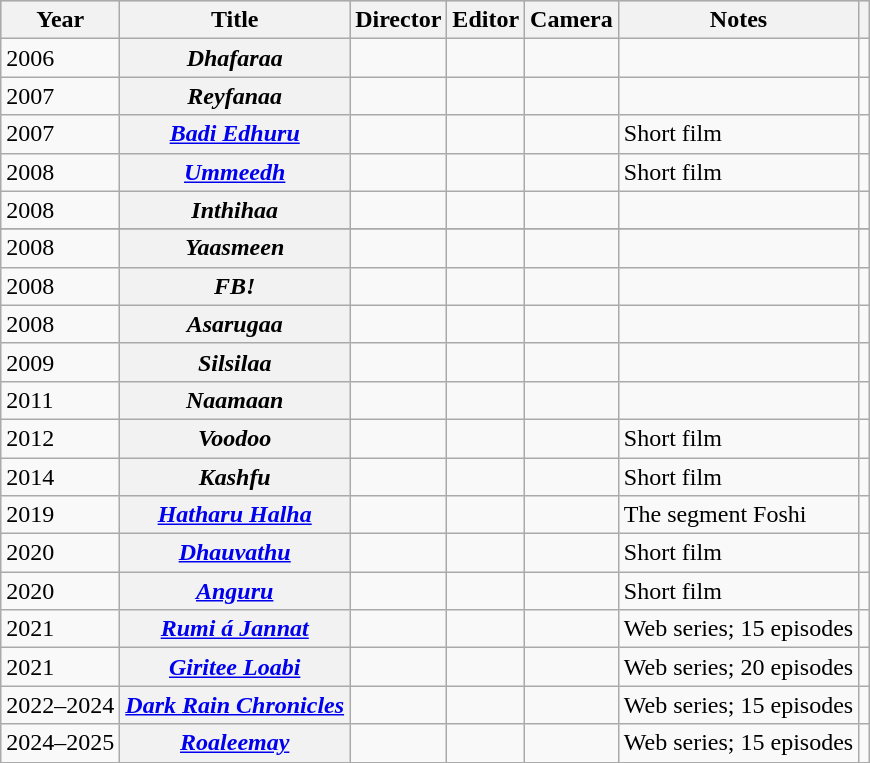<table class="wikitable sortable plainrowheaders">
<tr style="background:#ccc; text-align:center;">
<th scope="col">Year</th>
<th scope="col">Title</th>
<th scope="col">Director</th>
<th scope="col">Editor</th>
<th scope="col">Camera</th>
<th scope="col">Notes</th>
<th scope="col" class="unsortable"></th>
</tr>
<tr>
<td>2006</td>
<th scope="row"><em>Dhafaraa</em></th>
<td></td>
<td></td>
<td></td>
<td></td>
<td style="text-align: center;"></td>
</tr>
<tr>
<td>2007</td>
<th scope="row"><em>Reyfanaa</em></th>
<td></td>
<td></td>
<td></td>
<td></td>
<td style="text-align: center;"></td>
</tr>
<tr>
<td>2007</td>
<th scope="row"><em><a href='#'>Badi Edhuru</a></em></th>
<td></td>
<td></td>
<td></td>
<td>Short film</td>
<td style="text-align: center;"></td>
</tr>
<tr>
<td>2008</td>
<th scope="row"><em><a href='#'>Ummeedh</a></em></th>
<td></td>
<td></td>
<td></td>
<td>Short film</td>
<td style="text-align: center;"></td>
</tr>
<tr>
<td>2008</td>
<th scope="row"><em>Inthihaa</em></th>
<td></td>
<td></td>
<td></td>
<td></td>
<td style="text-align: center;"></td>
</tr>
<tr>
</tr>
<tr>
<td>2008</td>
<th scope="row"><em>Yaasmeen</em></th>
<td></td>
<td></td>
<td></td>
<td></td>
<td style="text-align: center;"></td>
</tr>
<tr>
<td>2008</td>
<th scope="row"><em>FB!</em></th>
<td></td>
<td></td>
<td></td>
<td></td>
<td style="text-align: center;"></td>
</tr>
<tr>
<td>2008</td>
<th scope="row"><em>Asarugaa</em></th>
<td></td>
<td></td>
<td></td>
<td></td>
<td style="text-align: center;"></td>
</tr>
<tr>
<td>2009</td>
<th scope="row"><em>Silsilaa</em></th>
<td></td>
<td></td>
<td></td>
<td></td>
<td style="text-align: center;"></td>
</tr>
<tr>
<td>2011</td>
<th scope="row"><em>Naamaan</em></th>
<td></td>
<td></td>
<td></td>
<td></td>
<td style="text-align: center;"></td>
</tr>
<tr>
<td>2012</td>
<th scope="row"><em>Voodoo</em></th>
<td></td>
<td></td>
<td></td>
<td>Short film</td>
<td></td>
</tr>
<tr>
<td>2014</td>
<th scope="row"><em>Kashfu</em></th>
<td></td>
<td></td>
<td></td>
<td>Short film</td>
<td></td>
</tr>
<tr>
<td>2019</td>
<th scope="row"><em><a href='#'>Hatharu Halha</a></em></th>
<td></td>
<td></td>
<td></td>
<td>The segment Foshi</td>
<td style="text-align: center;"></td>
</tr>
<tr>
<td>2020</td>
<th scope="row"><em><a href='#'>Dhauvathu</a></em></th>
<td></td>
<td></td>
<td></td>
<td>Short film</td>
<td style="text-align: center;"></td>
</tr>
<tr>
<td>2020</td>
<th scope="row"><em><a href='#'>Anguru</a></em></th>
<td></td>
<td></td>
<td></td>
<td>Short film</td>
<td style="text-align: center;"></td>
</tr>
<tr>
<td>2021</td>
<th scope="row"><em><a href='#'>Rumi á Jannat</a></em></th>
<td></td>
<td></td>
<td></td>
<td>Web series; 15 episodes</td>
<td style="text-align: center;"></td>
</tr>
<tr>
<td>2021</td>
<th scope="row"><em><a href='#'>Giritee Loabi</a></em></th>
<td></td>
<td></td>
<td></td>
<td>Web series; 20 episodes</td>
<td style="text-align: center;"></td>
</tr>
<tr>
<td>2022–2024</td>
<th scope="row"><em><a href='#'>Dark Rain Chronicles</a></em></th>
<td></td>
<td></td>
<td></td>
<td>Web series; 15 episodes</td>
<td style="text-align: center;"></td>
</tr>
<tr>
<td>2024–2025</td>
<th scope="row"><em><a href='#'>Roaleemay</a></em></th>
<td></td>
<td></td>
<td></td>
<td>Web series; 15 episodes</td>
<td style="text-align: center;"></td>
</tr>
<tr>
</tr>
</table>
